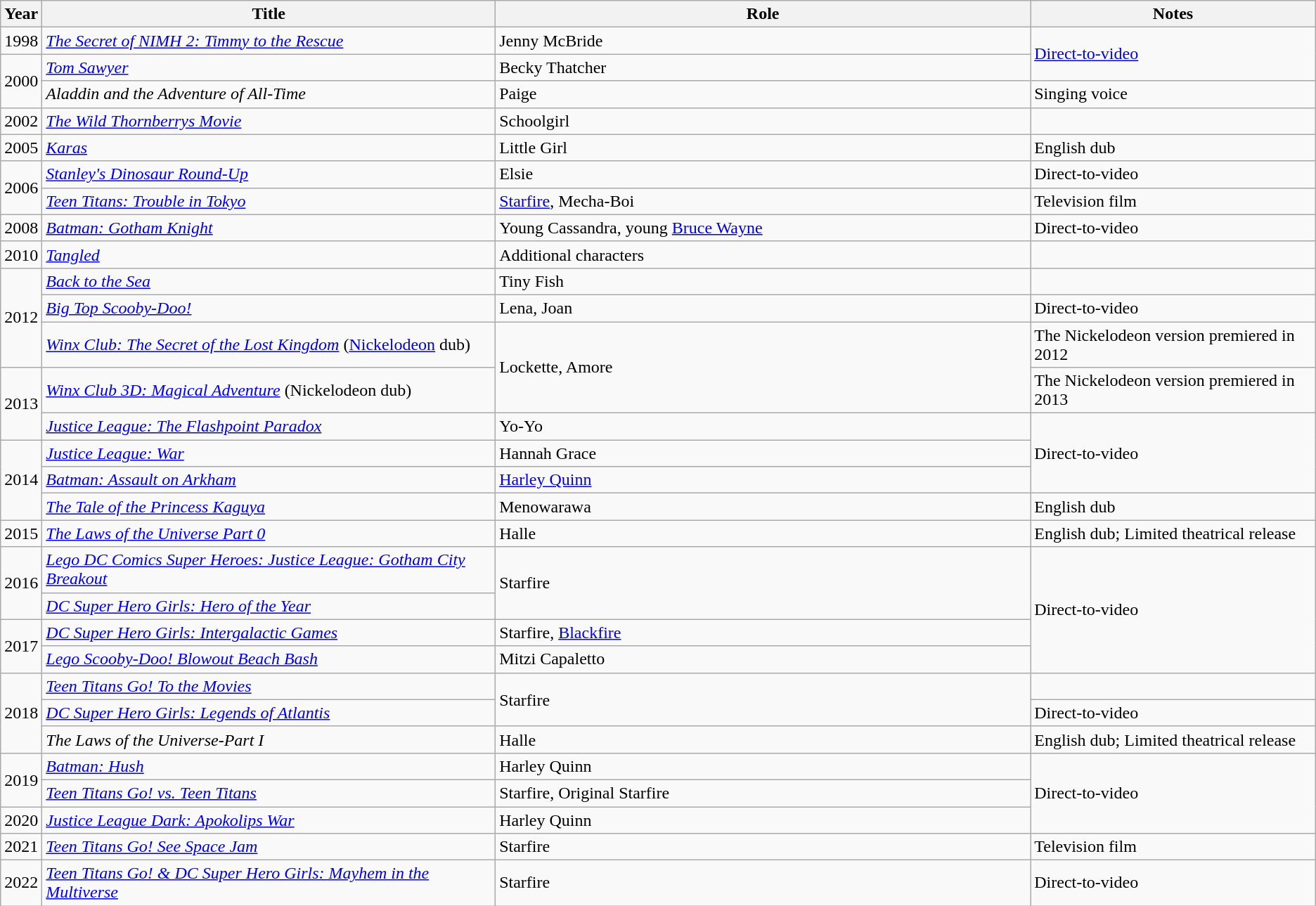<table class="wikitable sortable" style="font-size:100%;">
<tr>
<th>Year</th>
<th>Title</th>
<th width=500>Role</th>
<th>Notes</th>
</tr>
<tr>
<td>1998</td>
<td><em><a href='#'>The Secret of NIMH 2: Timmy to the Rescue</a></em></td>
<td>Jenny McBride</td>
<td rowspan=2><a href='#'>Direct-to-video</a></td>
</tr>
<tr>
<td rowspan=2>2000</td>
<td><em><a href='#'>Tom Sawyer</a></em></td>
<td>Becky Thatcher</td>
</tr>
<tr>
<td><em>Aladdin and the Adventure of All-Time</em></td>
<td>Paige</td>
<td>Singing voice</td>
</tr>
<tr>
<td>2002</td>
<td><em><a href='#'>The Wild Thornberrys Movie</a></em></td>
<td>Schoolgirl</td>
<td></td>
</tr>
<tr>
<td>2005</td>
<td><em><a href='#'>Karas</a></em></td>
<td>Little Girl</td>
<td>English dub</td>
</tr>
<tr>
<td rowspan=2>2006</td>
<td><em><a href='#'>Stanley's Dinosaur Round-Up</a></em></td>
<td>Elsie</td>
<td>Direct-to-video</td>
</tr>
<tr>
<td><em><a href='#'>Teen Titans: Trouble in Tokyo</a></em></td>
<td><a href='#'>Starfire</a>, Mecha-Boi</td>
<td>Television film</td>
</tr>
<tr>
<td>2008</td>
<td><em><a href='#'>Batman: Gotham Knight</a></em></td>
<td>Young Cassandra, young <a href='#'>Bruce Wayne</a></td>
<td>Direct-to-video</td>
</tr>
<tr>
<td>2010</td>
<td><em><a href='#'>Tangled</a></em></td>
<td>Additional characters</td>
<td></td>
</tr>
<tr>
<td rowspan=3>2012</td>
<td><em><a href='#'>Back to the Sea</a></em></td>
<td>Tiny Fish</td>
<td></td>
</tr>
<tr>
<td><em><a href='#'>Big Top Scooby-Doo!</a></em></td>
<td>Lena, Joan</td>
<td>Direct-to-video</td>
</tr>
<tr>
<td><em><a href='#'>Winx Club: The Secret of the Lost Kingdom</a></em> (<a href='#'>Nickelodeon</a> dub)</td>
<td rowspan="2">Lockette, Amore</td>
<td>The Nickelodeon version premiered in 2012</td>
</tr>
<tr>
<td rowspan=2>2013</td>
<td><em><a href='#'>Winx Club 3D: Magical Adventure</a></em> (Nickelodeon dub)</td>
<td>The Nickelodeon version premiered in 2013</td>
</tr>
<tr>
<td><em><a href='#'>Justice League: The Flashpoint Paradox</a></em></td>
<td>Yo-Yo</td>
<td rowspan="3">Direct-to-video</td>
</tr>
<tr>
<td rowspan=3>2014</td>
<td><em><a href='#'>Justice League: War</a></em></td>
<td>Hannah Grace</td>
</tr>
<tr>
<td><em><a href='#'>Batman: Assault on Arkham</a></em></td>
<td><a href='#'>Harley Quinn</a></td>
</tr>
<tr>
<td><em><a href='#'>The Tale of the Princess Kaguya</a></em></td>
<td>Menowarawa</td>
<td>English dub</td>
</tr>
<tr>
<td>2015</td>
<td><em><a href='#'>The Laws of the Universe Part 0</a></em></td>
<td>Halle</td>
<td>English dub; Limited theatrical release</td>
</tr>
<tr>
<td rowspan=2>2016</td>
<td><em><a href='#'>Lego DC Comics Super Heroes: Justice League: Gotham City Breakout</a></em></td>
<td rowspan=2>Starfire</td>
<td rowspan=4>Direct-to-video</td>
</tr>
<tr>
<td><em><a href='#'>DC Super Hero Girls: Hero of the Year</a></em></td>
</tr>
<tr>
<td rowspan=2>2017</td>
<td><em> <a href='#'>DC Super Hero Girls: Intergalactic Games</a></em></td>
<td>Starfire, <a href='#'>Blackfire</a></td>
</tr>
<tr>
<td><em><a href='#'>Lego Scooby-Doo! Blowout Beach Bash</a></em></td>
<td>Mitzi Capaletto</td>
</tr>
<tr>
<td rowspan="3">2018</td>
<td><em><a href='#'>Teen Titans Go! To the Movies</a></em></td>
<td rowspan="2">Starfire</td>
<td></td>
</tr>
<tr>
<td><em><a href='#'>DC Super Hero Girls: Legends of Atlantis</a></em></td>
<td>Direct-to-video</td>
</tr>
<tr>
<td><em>The Laws of the Universe-Part I</em></td>
<td>Halle</td>
<td>English dub; Limited theatrical release</td>
</tr>
<tr>
<td rowspan="2">2019</td>
<td><em><a href='#'>Batman: Hush</a></em></td>
<td>Harley Quinn</td>
<td rowspan="3">Direct-to-video</td>
</tr>
<tr>
<td><em><a href='#'>Teen Titans Go! vs. Teen Titans</a></em></td>
<td>Starfire, Original Starfire</td>
</tr>
<tr>
<td>2020</td>
<td><em><a href='#'>Justice League Dark: Apokolips War</a></em></td>
<td>Harley Quinn</td>
</tr>
<tr>
<td>2021</td>
<td><em><a href='#'>Teen Titans Go! See Space Jam</a></em></td>
<td>Starfire</td>
<td>Television film</td>
</tr>
<tr>
<td>2022</td>
<td><em><a href='#'>Teen Titans Go! & DC Super Hero Girls: Mayhem in the Multiverse</a></em></td>
<td>Starfire</td>
<td>Direct-to-video</td>
</tr>
</table>
